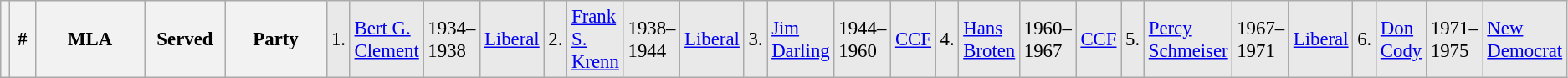<table class="wikitable" style="font-size: 95%; clear:both">
<tr style="background-color:#E9E9E9">
<th></th>
<th style="width: 25px">#</th>
<th style="width: 170px">MLA</th>
<th style="width: 80px">Served</th>
<th style="width: 150px">Party<br></th>
<td>1.</td>
<td><a href='#'>Bert G. Clement</a></td>
<td>1934–1938</td>
<td><a href='#'>Liberal</a><br></td>
<td>2.</td>
<td><a href='#'>Frank S. Krenn</a></td>
<td>1938–1944</td>
<td><a href='#'>Liberal</a><br></td>
<td>3.</td>
<td><a href='#'>Jim Darling</a></td>
<td>1944–1960</td>
<td><a href='#'>CCF</a><br></td>
<td>4.</td>
<td><a href='#'>Hans Broten</a></td>
<td>1960–1967</td>
<td><a href='#'>CCF</a><br></td>
<td>5.</td>
<td><a href='#'>Percy Schmeiser</a></td>
<td>1967–1971</td>
<td><a href='#'>Liberal</a><br></td>
<td>6.</td>
<td><a href='#'>Don Cody</a></td>
<td>1971–1975</td>
<td><a href='#'>New Democrat</a></td>
</tr>
</table>
